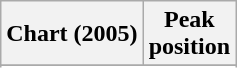<table class="wikitable plainrowheaders">
<tr>
<th>Chart (2005)</th>
<th>Peak <br> position</th>
</tr>
<tr>
</tr>
<tr>
</tr>
</table>
